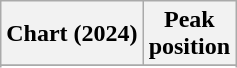<table class="wikitable sortable plainrowheaders">
<tr>
<th scope="col">Chart (2024)</th>
<th scope="col">Peak<br>position</th>
</tr>
<tr>
</tr>
<tr>
</tr>
<tr>
</tr>
<tr>
</tr>
<tr>
</tr>
<tr>
</tr>
</table>
